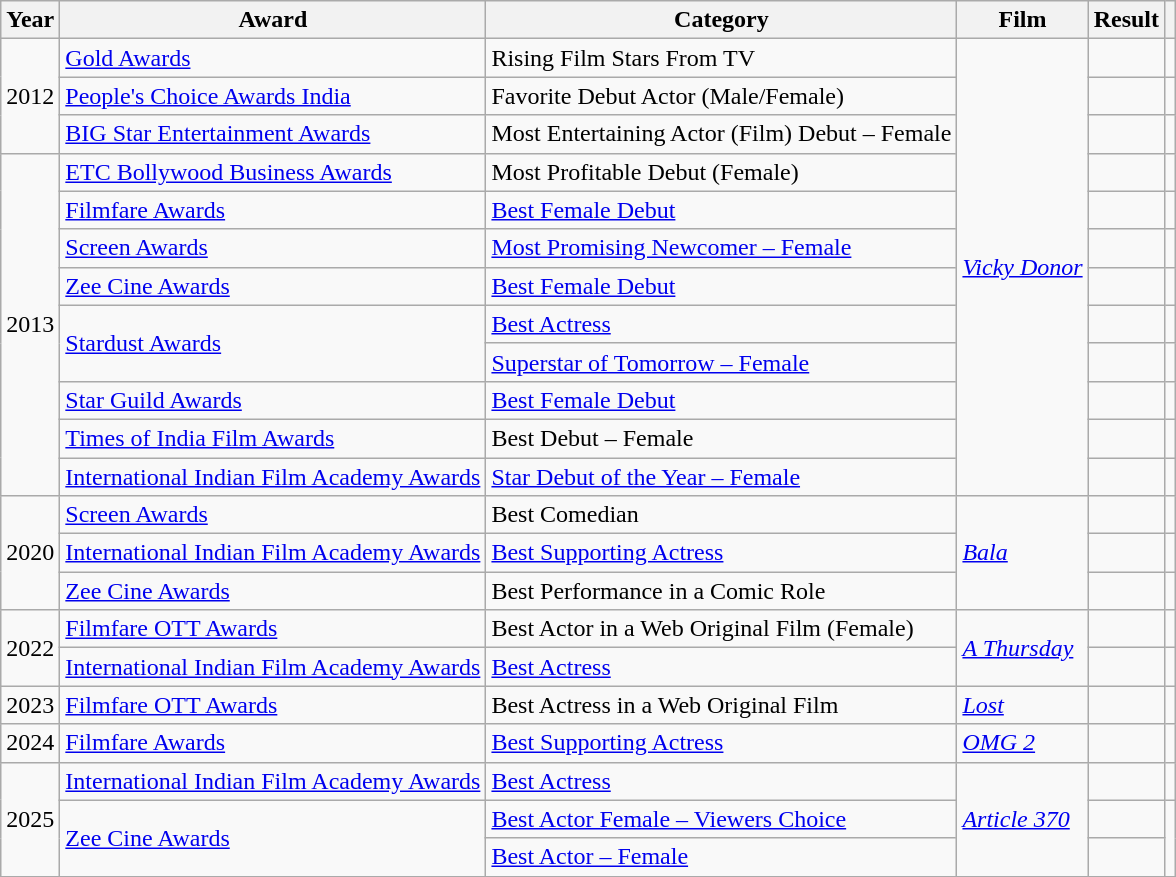<table class="wikitable">
<tr>
<th>Year</th>
<th>Award</th>
<th>Category</th>
<th>Film</th>
<th>Result</th>
<th class="unsortable"></th>
</tr>
<tr>
<td rowspan="3">2012</td>
<td><a href='#'>Gold Awards</a></td>
<td>Rising Film Stars From TV</td>
<td rowspan="12"><em><a href='#'>Vicky Donor</a></em></td>
<td></td>
<td></td>
</tr>
<tr>
<td><a href='#'>People's Choice Awards India</a></td>
<td>Favorite Debut Actor (Male/Female)</td>
<td></td>
<td></td>
</tr>
<tr>
<td><a href='#'>BIG Star Entertainment Awards</a></td>
<td>Most Entertaining Actor (Film) Debut – Female</td>
<td></td>
<td></td>
</tr>
<tr>
<td rowspan="9">2013</td>
<td><a href='#'>ETC Bollywood Business Awards</a></td>
<td>Most Profitable Debut (Female)</td>
<td></td>
<td></td>
</tr>
<tr>
<td><a href='#'>Filmfare Awards</a></td>
<td><a href='#'>Best Female Debut</a></td>
<td></td>
<td></td>
</tr>
<tr>
<td><a href='#'>Screen Awards</a></td>
<td><a href='#'>Most Promising Newcomer – Female</a></td>
<td></td>
<td></td>
</tr>
<tr>
<td><a href='#'>Zee Cine Awards</a></td>
<td><a href='#'>Best Female Debut</a></td>
<td></td>
<td></td>
</tr>
<tr>
<td rowspan="2"><a href='#'>Stardust Awards</a></td>
<td><a href='#'>Best Actress</a></td>
<td></td>
<td></td>
</tr>
<tr>
<td><a href='#'>Superstar of Tomorrow – Female</a></td>
<td></td>
<td></td>
</tr>
<tr>
<td><a href='#'>Star Guild Awards</a></td>
<td><a href='#'>Best Female Debut</a></td>
<td></td>
<td></td>
</tr>
<tr>
<td><a href='#'>Times of India Film Awards</a></td>
<td>Best Debut – Female</td>
<td></td>
<td></td>
</tr>
<tr>
<td><a href='#'>International Indian Film Academy Awards</a></td>
<td><a href='#'>Star Debut of the Year – Female</a></td>
<td></td>
<td></td>
</tr>
<tr>
<td rowspan="3">2020</td>
<td><a href='#'>Screen Awards</a></td>
<td>Best Comedian</td>
<td rowspan="3"><em><a href='#'>Bala</a></em></td>
<td></td>
<td></td>
</tr>
<tr>
<td><a href='#'>International Indian Film Academy Awards</a></td>
<td><a href='#'>Best Supporting Actress</a></td>
<td></td>
<td></td>
</tr>
<tr>
<td><a href='#'>Zee Cine Awards</a></td>
<td>Best Performance in a Comic Role</td>
<td></td>
<td></td>
</tr>
<tr>
<td rowspan="2">2022</td>
<td><a href='#'>Filmfare OTT Awards</a></td>
<td>Best Actor in a Web Original Film (Female)</td>
<td rowspan="2"><em><a href='#'>A Thursday</a></em></td>
<td></td>
<td></td>
</tr>
<tr>
<td><a href='#'>International Indian Film Academy Awards</a></td>
<td><a href='#'>Best Actress</a></td>
<td></td>
<td></td>
</tr>
<tr>
<td>2023</td>
<td><a href='#'>Filmfare OTT Awards</a></td>
<td>Best Actress in a Web Original Film</td>
<td><em><a href='#'>Lost</a></em></td>
<td></td>
<td></td>
</tr>
<tr>
<td>2024</td>
<td><a href='#'>Filmfare Awards</a></td>
<td><a href='#'>Best Supporting Actress</a></td>
<td><em><a href='#'>OMG 2</a></em></td>
<td></td>
<td></td>
</tr>
<tr>
<td rowspan="3">2025</td>
<td><a href='#'>International Indian Film Academy Awards</a></td>
<td><a href='#'>Best Actress</a></td>
<td rowspan="3"><em><a href='#'>Article 370</a></em></td>
<td></td>
<td></td>
</tr>
<tr>
<td rowspan="2"><a href='#'>Zee Cine Awards</a></td>
<td><a href='#'>Best Actor Female – Viewers Choice</a></td>
<td></td>
<td rowspan="2"></td>
</tr>
<tr>
<td><a href='#'>Best Actor – Female</a></td>
<td></td>
</tr>
<tr>
</tr>
</table>
